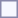<table style="border:1px solid #8888aa; background-color:#f7f8ff; padding:5px; font-size:95%; margin: 0px 12px 12px 0px;">
</table>
